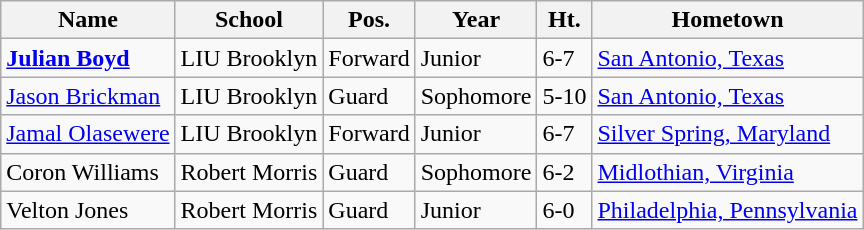<table class="wikitable">
<tr>
<th>Name</th>
<th>School</th>
<th>Pos.</th>
<th>Year</th>
<th>Ht.</th>
<th>Hometown</th>
</tr>
<tr>
<td><strong><a href='#'>Julian Boyd</a></strong></td>
<td>LIU Brooklyn</td>
<td>Forward</td>
<td>Junior</td>
<td>6-7</td>
<td><a href='#'>San Antonio, Texas</a></td>
</tr>
<tr>
<td><a href='#'>Jason Brickman</a></td>
<td>LIU Brooklyn</td>
<td>Guard</td>
<td>Sophomore</td>
<td>5-10</td>
<td><a href='#'>San Antonio, Texas</a></td>
</tr>
<tr>
<td><a href='#'>Jamal Olasewere</a></td>
<td>LIU Brooklyn</td>
<td>Forward</td>
<td>Junior</td>
<td>6-7</td>
<td><a href='#'>Silver Spring, Maryland</a></td>
</tr>
<tr>
<td>Coron Williams</td>
<td>Robert Morris</td>
<td>Guard</td>
<td>Sophomore</td>
<td>6-2</td>
<td><a href='#'>Midlothian, Virginia</a></td>
</tr>
<tr>
<td>Velton Jones</td>
<td>Robert Morris</td>
<td>Guard</td>
<td>Junior</td>
<td>6-0</td>
<td><a href='#'>Philadelphia, Pennsylvania</a></td>
</tr>
</table>
